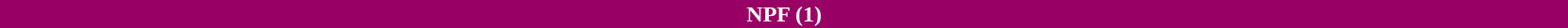<table style="width:88%; text-align:center;">
<tr style="color:white;">
<td style="background:#990066; width:100%;"><strong>NPF (1)</strong></td>
</tr>
<tr>
</tr>
</table>
